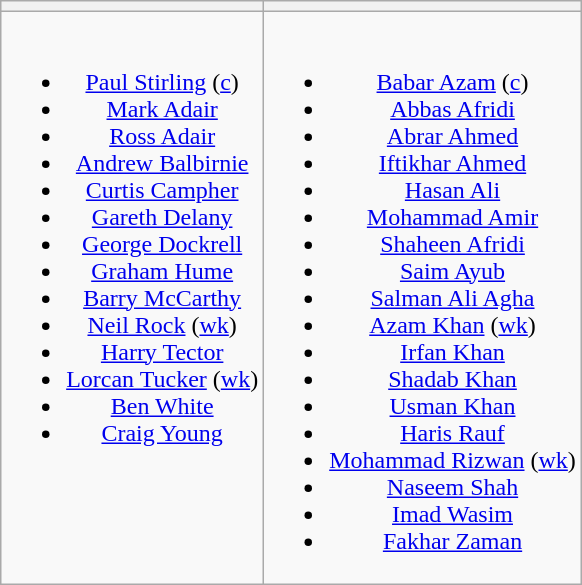<table class="wikitable" style="text-align:center; margin:auto">
<tr>
<th></th>
<th></th>
</tr>
<tr style="vertical-align:top">
<td><br><ul><li><a href='#'>Paul Stirling</a> (<a href='#'>c</a>)</li><li><a href='#'>Mark Adair</a></li><li><a href='#'>Ross Adair</a></li><li><a href='#'>Andrew Balbirnie</a></li><li><a href='#'>Curtis Campher</a></li><li><a href='#'>Gareth Delany</a></li><li><a href='#'>George Dockrell</a></li><li><a href='#'>Graham Hume</a></li><li><a href='#'>Barry McCarthy</a></li><li><a href='#'>Neil Rock</a> (<a href='#'>wk</a>)</li><li><a href='#'>Harry Tector</a></li><li><a href='#'>Lorcan Tucker</a> (<a href='#'>wk</a>)</li><li><a href='#'>Ben White</a></li><li><a href='#'>Craig Young</a></li></ul></td>
<td><br><ul><li><a href='#'>Babar Azam</a> (<a href='#'>c</a>)</li><li><a href='#'>Abbas Afridi</a></li><li><a href='#'>Abrar Ahmed</a></li><li><a href='#'>Iftikhar Ahmed</a></li><li><a href='#'>Hasan Ali</a></li><li><a href='#'>Mohammad Amir</a></li><li><a href='#'>Shaheen Afridi</a></li><li><a href='#'>Saim Ayub</a></li><li><a href='#'>Salman Ali Agha</a></li><li><a href='#'>Azam Khan</a> (<a href='#'>wk</a>)</li><li><a href='#'>Irfan Khan</a></li><li><a href='#'>Shadab Khan</a></li><li><a href='#'>Usman Khan</a></li><li><a href='#'>Haris Rauf</a></li><li><a href='#'>Mohammad Rizwan</a> (<a href='#'>wk</a>)</li><li><a href='#'>Naseem Shah</a></li><li><a href='#'>Imad Wasim</a></li><li><a href='#'>Fakhar Zaman</a></li></ul></td>
</tr>
</table>
